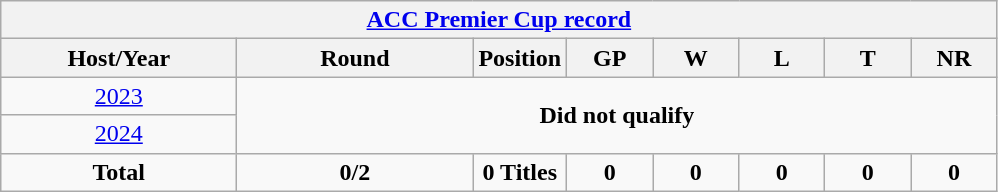<table class="wikitable" style="text-align: center;">
<tr>
<th colspan=8><a href='#'>ACC Premier Cup record</a></th>
</tr>
<tr>
<th width=150>Host/Year</th>
<th width=150>Round</th>
<th width=50>Position</th>
<th width=50>GP</th>
<th width=50>W</th>
<th width=50>L</th>
<th width=50>T</th>
<th width=50>NR</th>
</tr>
<tr>
<td> <a href='#'>2023</a></td>
<td colspan=7 rowspan=2><strong>Did not qualify</strong></td>
</tr>
<tr>
<td> <a href='#'>2024</a></td>
</tr>
<tr>
<td><strong>Total</strong></td>
<td><strong>0/2</strong></td>
<td><strong>0 Titles</strong></td>
<td><strong>0</strong></td>
<td><strong>0</strong></td>
<td><strong>0</strong></td>
<td><strong>0</strong></td>
<td><strong>0</strong></td>
</tr>
</table>
